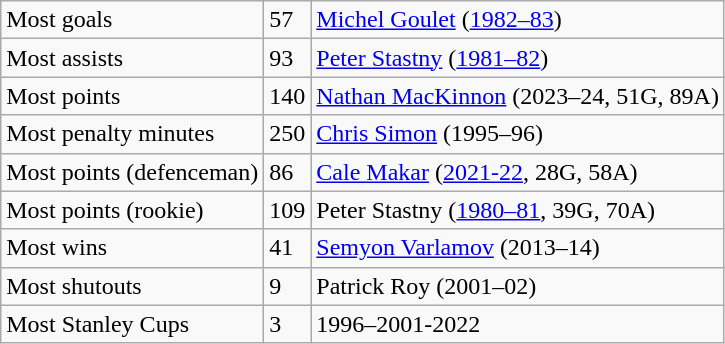<table class="wikitable">
<tr>
<td>Most goals</td>
<td>57</td>
<td><a href='#'>Michel Goulet</a> (<a href='#'>1982–83</a>)</td>
</tr>
<tr>
<td>Most assists</td>
<td>93</td>
<td><a href='#'>Peter Stastny</a> (<a href='#'>1981–82</a>)</td>
</tr>
<tr>
<td>Most points</td>
<td>140</td>
<td><a href='#'>Nathan MacKinnon</a> (2023–24, 51G, 89A)</td>
</tr>
<tr>
<td>Most penalty minutes</td>
<td>250</td>
<td><a href='#'>Chris Simon</a> (1995–96)</td>
</tr>
<tr>
<td>Most points (defenceman)</td>
<td>86</td>
<td><a href='#'>Cale Makar</a> (<a href='#'>2021-22</a>, 28G, 58A)</td>
</tr>
<tr>
<td>Most points (rookie)</td>
<td>109</td>
<td>Peter Stastny (<a href='#'>1980–81</a>, 39G, 70A)</td>
</tr>
<tr>
<td>Most wins</td>
<td>41</td>
<td><a href='#'>Semyon Varlamov</a> (2013–14)</td>
</tr>
<tr>
<td>Most shutouts</td>
<td>9</td>
<td>Patrick Roy (2001–02)</td>
</tr>
<tr>
<td>Most Stanley Cups</td>
<td>3</td>
<td>1996–2001-2022</td>
</tr>
</table>
